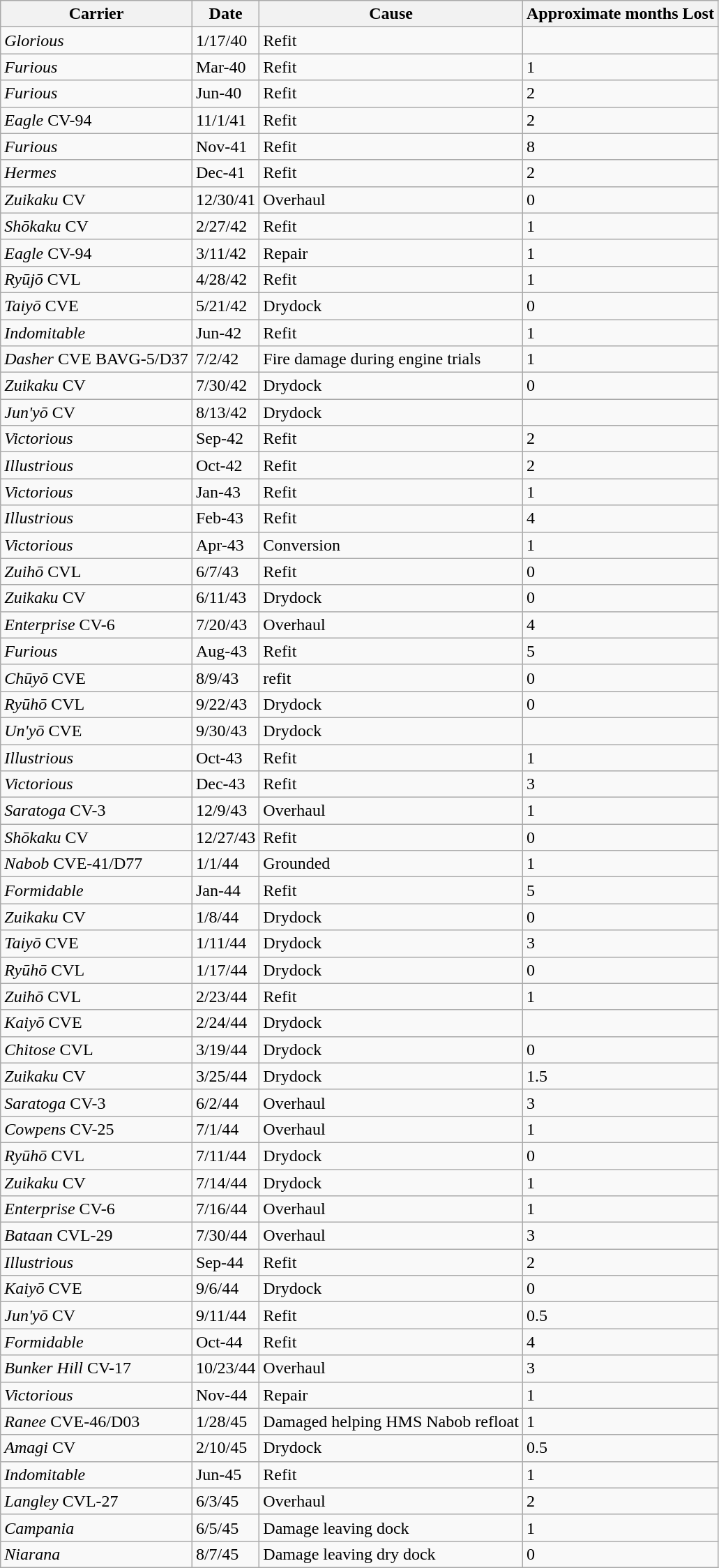<table class="wikitable">
<tr>
<th>Carrier</th>
<th>Date</th>
<th>Cause</th>
<th>Approximate months Lost</th>
</tr>
<tr>
<td><em>Glorious</em></td>
<td>1/17/40</td>
<td>Refit</td>
<td></td>
</tr>
<tr>
<td><em>Furious</em></td>
<td>Mar-40</td>
<td>Refit</td>
<td>1</td>
</tr>
<tr>
<td><em>Furious</em></td>
<td>Jun-40</td>
<td>Refit</td>
<td>2</td>
</tr>
<tr>
<td><em>Eagle</em> CV-94</td>
<td>11/1/41</td>
<td>Refit</td>
<td>2</td>
</tr>
<tr>
<td><em>Furious</em></td>
<td>Nov-41</td>
<td>Refit</td>
<td>8</td>
</tr>
<tr>
<td><em>Hermes</em></td>
<td>Dec-41</td>
<td>Refit</td>
<td>2</td>
</tr>
<tr>
<td><em>Zuikaku</em> CV</td>
<td>12/30/41</td>
<td>Overhaul</td>
<td>0</td>
</tr>
<tr>
<td><em>Shōkaku</em> CV</td>
<td>2/27/42</td>
<td>Refit</td>
<td>1</td>
</tr>
<tr>
<td><em>Eagle</em> CV-94</td>
<td>3/11/42</td>
<td>Repair</td>
<td>1</td>
</tr>
<tr>
<td><em>Ryūjō</em> CVL</td>
<td>4/28/42</td>
<td>Refit</td>
<td>1</td>
</tr>
<tr>
<td><em>Taiyō</em> CVE</td>
<td>5/21/42</td>
<td>Drydock</td>
<td>0</td>
</tr>
<tr>
<td><em>Indomitable</em></td>
<td>Jun-42</td>
<td>Refit</td>
<td>1</td>
</tr>
<tr>
<td><em>Dasher</em> CVE BAVG-5/D37</td>
<td>7/2/42</td>
<td>Fire damage during engine trials</td>
<td>1</td>
</tr>
<tr>
<td><em>Zuikaku</em> CV</td>
<td>7/30/42</td>
<td>Drydock</td>
<td>0</td>
</tr>
<tr>
<td><em>Jun'yō</em> CV</td>
<td>8/13/42</td>
<td>Drydock</td>
<td></td>
</tr>
<tr>
<td><em>Victorious</em></td>
<td>Sep-42</td>
<td>Refit</td>
<td>2</td>
</tr>
<tr>
<td><em>Illustrious</em></td>
<td>Oct-42</td>
<td>Refit</td>
<td>2</td>
</tr>
<tr>
<td><em>Victorious</em></td>
<td>Jan-43</td>
<td>Refit</td>
<td>1</td>
</tr>
<tr>
<td><em>Illustrious</em></td>
<td>Feb-43</td>
<td>Refit</td>
<td>4</td>
</tr>
<tr>
<td><em>Victorious</em></td>
<td>Apr-43</td>
<td>Conversion</td>
<td>1</td>
</tr>
<tr>
<td><em>Zuihō</em> CVL</td>
<td>6/7/43</td>
<td>Refit</td>
<td>0</td>
</tr>
<tr>
<td><em>Zuikaku</em> CV</td>
<td>6/11/43</td>
<td>Drydock</td>
<td>0</td>
</tr>
<tr>
<td><em>Enterprise</em> CV-6</td>
<td>7/20/43</td>
<td>Overhaul</td>
<td>4</td>
</tr>
<tr>
<td><em>Furious</em></td>
<td>Aug-43</td>
<td>Refit</td>
<td>5</td>
</tr>
<tr>
<td><em>Chūyō</em> CVE</td>
<td>8/9/43</td>
<td>refit</td>
<td>0</td>
</tr>
<tr>
<td><em>Ryūhō</em> CVL</td>
<td>9/22/43</td>
<td>Drydock</td>
<td>0</td>
</tr>
<tr>
<td><em>Un'yō</em> CVE</td>
<td>9/30/43</td>
<td>Drydock</td>
<td></td>
</tr>
<tr>
<td><em>Illustrious</em></td>
<td>Oct-43</td>
<td>Refit</td>
<td>1</td>
</tr>
<tr>
<td><em>Victorious</em></td>
<td>Dec-43</td>
<td>Refit</td>
<td>3</td>
</tr>
<tr>
<td><em>Saratoga</em> CV-3</td>
<td>12/9/43</td>
<td>Overhaul</td>
<td>1</td>
</tr>
<tr>
<td><em>Shōkaku</em> CV</td>
<td>12/27/43</td>
<td>Refit</td>
<td>0</td>
</tr>
<tr>
<td><em>Nabob</em> CVE-41/D77</td>
<td>1/1/44</td>
<td>Grounded</td>
<td>1</td>
</tr>
<tr>
<td><em>Formidable</em></td>
<td>Jan-44</td>
<td>Refit</td>
<td>5</td>
</tr>
<tr>
<td><em>Zuikaku</em> CV</td>
<td>1/8/44</td>
<td>Drydock</td>
<td>0</td>
</tr>
<tr>
<td><em>Taiyō</em> CVE</td>
<td>1/11/44</td>
<td>Drydock</td>
<td>3</td>
</tr>
<tr>
<td><em>Ryūhō</em> CVL</td>
<td>1/17/44</td>
<td>Drydock</td>
<td>0</td>
</tr>
<tr>
<td><em>Zuihō</em> CVL</td>
<td>2/23/44</td>
<td>Refit</td>
<td>1</td>
</tr>
<tr>
<td><em>Kaiyō</em> CVE</td>
<td>2/24/44</td>
<td>Drydock</td>
<td></td>
</tr>
<tr>
<td><em>Chitose</em> CVL</td>
<td>3/19/44</td>
<td>Drydock</td>
<td>0</td>
</tr>
<tr>
<td><em>Zuikaku</em> CV</td>
<td>3/25/44</td>
<td>Drydock</td>
<td>1.5</td>
</tr>
<tr>
<td><em>Saratoga</em> CV-3</td>
<td>6/2/44</td>
<td>Overhaul</td>
<td>3</td>
</tr>
<tr>
<td><em>Cowpens</em> CV-25</td>
<td>7/1/44</td>
<td>Overhaul</td>
<td>1</td>
</tr>
<tr>
<td><em>Ryūhō</em> CVL</td>
<td>7/11/44</td>
<td>Drydock</td>
<td>0</td>
</tr>
<tr>
<td><em>Zuikaku</em> CV</td>
<td>7/14/44</td>
<td>Drydock</td>
<td>1</td>
</tr>
<tr>
<td><em>Enterprise</em> CV-6</td>
<td>7/16/44</td>
<td>Overhaul</td>
<td>1</td>
</tr>
<tr>
<td><em>Bataan</em> CVL-29</td>
<td>7/30/44</td>
<td>Overhaul</td>
<td>3</td>
</tr>
<tr>
<td><em>Illustrious</em></td>
<td>Sep-44</td>
<td>Refit</td>
<td>2</td>
</tr>
<tr>
<td><em>Kaiyō</em> CVE</td>
<td>9/6/44</td>
<td>Drydock</td>
<td>0</td>
</tr>
<tr>
<td><em>Jun'yō</em> CV</td>
<td>9/11/44</td>
<td>Refit</td>
<td>0.5</td>
</tr>
<tr>
<td><em>Formidable</em></td>
<td>Oct-44</td>
<td>Refit</td>
<td>4</td>
</tr>
<tr>
<td><em>Bunker Hill</em> CV-17</td>
<td>10/23/44</td>
<td>Overhaul</td>
<td>3</td>
</tr>
<tr>
<td><em>Victorious</em></td>
<td>Nov-44</td>
<td>Repair</td>
<td>1</td>
</tr>
<tr>
<td><em>Ranee</em> CVE-46/D03</td>
<td>1/28/45</td>
<td>Damaged helping HMS Nabob refloat</td>
<td>1</td>
</tr>
<tr>
<td><em>Amagi</em> CV</td>
<td>2/10/45</td>
<td>Drydock</td>
<td>0.5</td>
</tr>
<tr>
<td><em>Indomitable</em></td>
<td>Jun-45</td>
<td>Refit</td>
<td>1</td>
</tr>
<tr>
<td><em>Langley</em> CVL-27</td>
<td>6/3/45</td>
<td>Overhaul</td>
<td>2</td>
</tr>
<tr>
<td><em>Campania</em></td>
<td>6/5/45</td>
<td>Damage leaving dock</td>
<td>1</td>
</tr>
<tr>
<td><em>Niarana</em></td>
<td>8/7/45</td>
<td>Damage leaving dry dock</td>
<td>0</td>
</tr>
</table>
